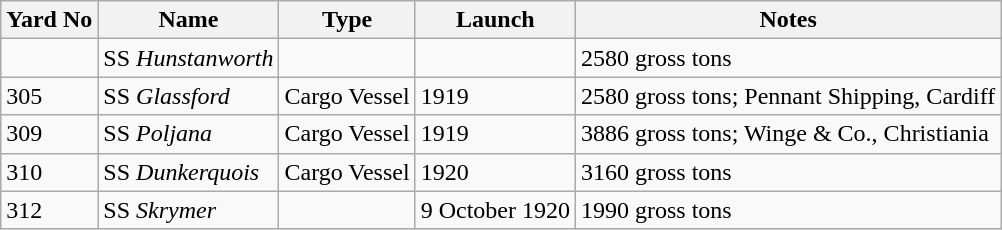<table class="wikitable sortable">
<tr>
<th>Yard No</th>
<th>Name</th>
<th>Type</th>
<th>Launch</th>
<th class="unsortable">Notes</th>
</tr>
<tr>
<td></td>
<td>SS <em>Hunstanworth</em></td>
<td></td>
<td></td>
<td>2580 gross tons</td>
</tr>
<tr>
<td>305</td>
<td>SS <em>Glassford</em></td>
<td>Cargo Vessel</td>
<td>1919</td>
<td>2580 gross tons;  Pennant Shipping, Cardiff</td>
</tr>
<tr>
<td>309</td>
<td>SS <em>Poljana</em></td>
<td>Cargo Vessel</td>
<td>1919</td>
<td>3886 gross tons; Winge & Co., Christiania</td>
</tr>
<tr>
<td>310</td>
<td>SS <em>Dunkerquois</em></td>
<td>Cargo Vessel</td>
<td>1920</td>
<td>3160 gross tons<br></td>
</tr>
<tr>
<td>312</td>
<td>SS <em>Skrymer</em></td>
<td></td>
<td>9 October 1920</td>
<td>1990 gross tons</td>
</tr>
</table>
